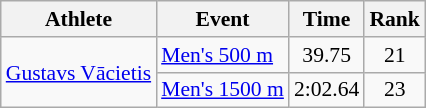<table class="wikitable" style="font-size:90%">
<tr>
<th>Athlete</th>
<th>Event</th>
<th>Time</th>
<th>Rank</th>
</tr>
<tr align="center">
<td align="left" rowspan=2><a href='#'>Gustavs Vācietis</a></td>
<td align=left><a href='#'>Men's 500 m</a></td>
<td>39.75</td>
<td>21</td>
</tr>
<tr align=center>
<td align=left><a href='#'>Men's 1500 m</a></td>
<td>2:02.64</td>
<td>23</td>
</tr>
</table>
